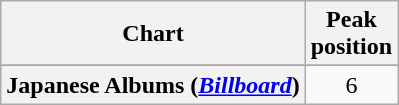<table class="wikitable sortable plainrowheaders" style="text-align:center">
<tr>
<th scope="col">Chart</th>
<th scope="col">Peak<br>position</th>
</tr>
<tr>
</tr>
<tr>
<th scope="row">Japanese Albums (<em><a href='#'>Billboard</a></em>)</th>
<td>6</td>
</tr>
</table>
